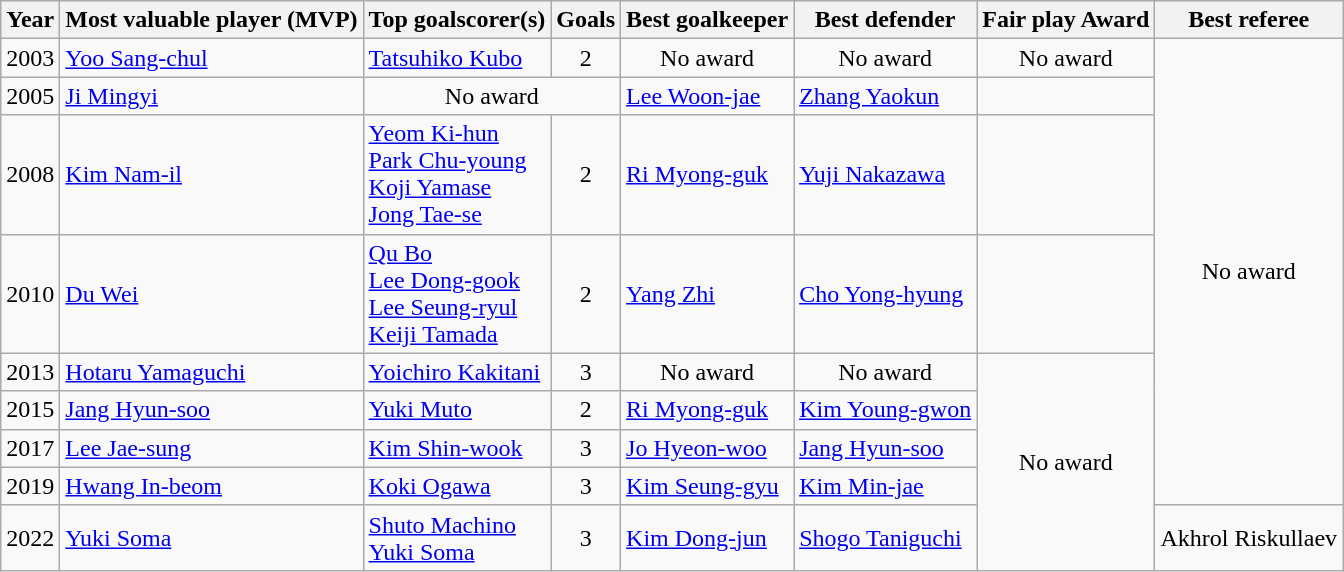<table class="wikitable">
<tr>
<th>Year</th>
<th>Most valuable player (MVP)</th>
<th>Top goalscorer(s)</th>
<th>Goals</th>
<th>Best goalkeeper</th>
<th>Best defender</th>
<th>Fair play Award</th>
<th>Best referee</th>
</tr>
<tr>
<td>2003</td>
<td> <a href='#'>Yoo Sang-chul</a></td>
<td> <a href='#'>Tatsuhiko Kubo</a></td>
<td align=center>2</td>
<td style="text-align: center;">No award</td>
<td style="text-align: center;">No award</td>
<td style="text-align: center;">No award</td>
<td rowspan=8 style="text-align: center;">No award</td>
</tr>
<tr>
<td>2005</td>
<td> <a href='#'>Ji Mingyi</a></td>
<td colspan=2 style="text-align: center;">No award</td>
<td> <a href='#'>Lee Woon-jae</a></td>
<td> <a href='#'>Zhang Yaokun</a></td>
<td></td>
</tr>
<tr>
<td>2008</td>
<td> <a href='#'>Kim Nam-il</a></td>
<td> <a href='#'>Yeom Ki-hun</a> <br>  <a href='#'>Park Chu-young</a> <br>  <a href='#'>Koji Yamase</a> <br>  <a href='#'>Jong Tae-se</a></td>
<td align=center>2</td>
<td> <a href='#'>Ri Myong-guk</a></td>
<td> <a href='#'>Yuji Nakazawa</a></td>
<td></td>
</tr>
<tr>
<td>2010</td>
<td> <a href='#'>Du Wei</a></td>
<td> <a href='#'>Qu Bo</a> <br>  <a href='#'>Lee Dong-gook</a> <br>  <a href='#'>Lee Seung-ryul</a> <br>  <a href='#'>Keiji Tamada</a></td>
<td align=center>2</td>
<td> <a href='#'>Yang Zhi</a></td>
<td> <a href='#'>Cho Yong-hyung</a></td>
<td></td>
</tr>
<tr>
<td>2013</td>
<td> <a href='#'>Hotaru Yamaguchi</a></td>
<td> <a href='#'>Yoichiro Kakitani</a></td>
<td align=center>3</td>
<td style="text-align: center;">No award</td>
<td style="text-align: center;">No award</td>
<td rowspan=5 style="text-align: center;">No award</td>
</tr>
<tr>
<td>2015</td>
<td> <a href='#'>Jang Hyun-soo</a></td>
<td> <a href='#'>Yuki Muto</a></td>
<td align=center>2</td>
<td> <a href='#'>Ri Myong-guk</a></td>
<td> <a href='#'>Kim Young-gwon</a></td>
</tr>
<tr>
<td>2017</td>
<td> <a href='#'>Lee Jae-sung</a></td>
<td> <a href='#'>Kim Shin-wook</a></td>
<td align=center>3</td>
<td> <a href='#'>Jo Hyeon-woo</a></td>
<td> <a href='#'>Jang Hyun-soo</a></td>
</tr>
<tr>
<td>2019</td>
<td> <a href='#'>Hwang In-beom</a></td>
<td> <a href='#'>Koki Ogawa</a></td>
<td align=center>3</td>
<td> <a href='#'>Kim Seung-gyu</a></td>
<td> <a href='#'>Kim Min-jae</a></td>
</tr>
<tr>
<td>2022</td>
<td> <a href='#'>Yuki Soma</a></td>
<td> <a href='#'>Shuto Machino</a><br> <a href='#'>Yuki Soma</a></td>
<td align=center>3</td>
<td> <a href='#'>Kim Dong-jun</a></td>
<td> <a href='#'>Shogo Taniguchi</a></td>
<td> Akhrol Riskullaev</td>
</tr>
</table>
